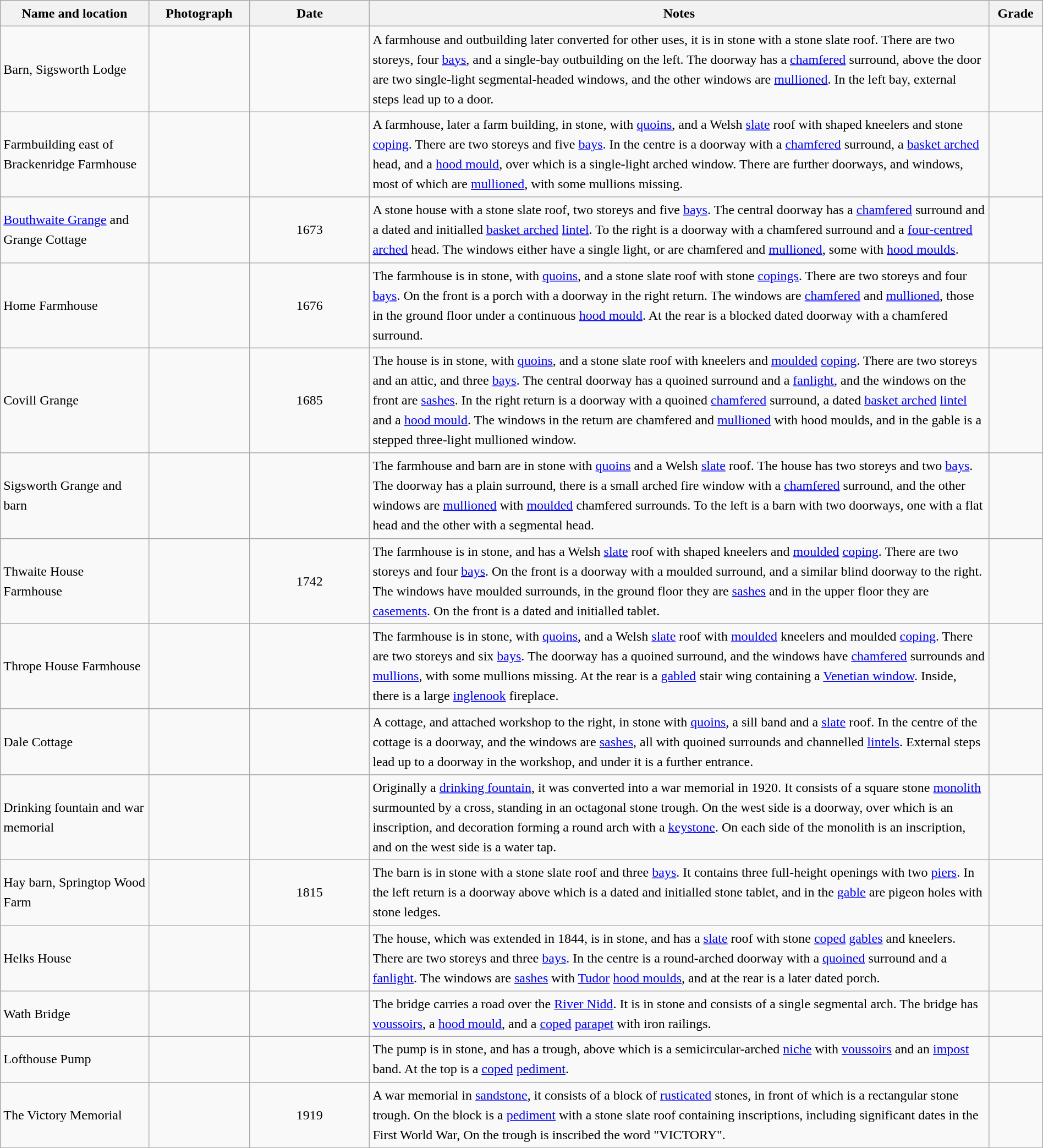<table class="wikitable sortable plainrowheaders" style="width:100%; border:0px; text-align:left; line-height:150%">
<tr>
<th scope="col"  style="width:150px">Name and location</th>
<th scope="col"  style="width:100px" class="unsortable">Photograph</th>
<th scope="col"  style="width:120px">Date</th>
<th scope="col"  style="width:650px" class="unsortable">Notes</th>
<th scope="col"  style="width:50px">Grade</th>
</tr>
<tr>
<td>Barn, Sigsworth Lodge<br><small></small></td>
<td></td>
<td align="center"></td>
<td>A farmhouse and outbuilding later converted for other uses, it is in stone with a stone slate roof.  There are two storeys, four <a href='#'>bays</a>, and a single-bay outbuilding on the left.  The doorway has a <a href='#'>chamfered</a> surround, above the door are two single-light segmental-headed windows, and the other windows are <a href='#'>mullioned</a>.  In the left bay, external steps lead up to a door.</td>
<td align="center" ></td>
</tr>
<tr>
<td>Farmbuilding east of Brackenridge Farmhouse<br><small></small></td>
<td></td>
<td align="center"></td>
<td>A farmhouse, later a farm building, in stone, with <a href='#'>quoins</a>, and a Welsh <a href='#'>slate</a> roof with shaped kneelers and stone <a href='#'>coping</a>.  There are two storeys and five <a href='#'>bays</a>.  In the centre is a doorway with a <a href='#'>chamfered</a> surround, a <a href='#'>basket arched</a> head, and a <a href='#'>hood mould</a>, over which is a single-light arched window.  There are further doorways, and windows, most of which are <a href='#'>mullioned</a>, with some mullions missing.</td>
<td align="center" ></td>
</tr>
<tr>
<td><a href='#'>Bouthwaite Grange</a> and Grange Cottage<br><small></small></td>
<td></td>
<td align="center">1673</td>
<td>A stone house with a stone slate roof, two storeys and five <a href='#'>bays</a>.  The central doorway has a <a href='#'>chamfered</a> surround and a dated and initialled <a href='#'>basket arched</a> <a href='#'>lintel</a>.  To the right is a doorway with a chamfered surround and a <a href='#'>four-centred arched</a> head.  The windows either have a single light, or are chamfered and <a href='#'>mullioned</a>, some with <a href='#'>hood moulds</a>.</td>
<td align="center" ></td>
</tr>
<tr>
<td>Home Farmhouse<br><small></small></td>
<td></td>
<td align="center">1676</td>
<td>The farmhouse is in stone, with <a href='#'>quoins</a>, and a stone slate roof with stone <a href='#'>copings</a>.  There are two storeys and four <a href='#'>bays</a>.  On the front is a porch with a doorway in the right return.  The windows are <a href='#'>chamfered</a> and <a href='#'>mullioned</a>, those in the ground floor under a continuous <a href='#'>hood mould</a>.  At the rear is a blocked dated  doorway with a chamfered surround.</td>
<td align="center" ></td>
</tr>
<tr>
<td>Covill Grange<br><small></small></td>
<td></td>
<td align="center">1685</td>
<td>The house is in stone, with <a href='#'>quoins</a>, and a stone slate roof with kneelers and <a href='#'>moulded</a> <a href='#'>coping</a>.  There are two storeys and an attic, and three <a href='#'>bays</a>.  The central doorway has a quoined surround and a <a href='#'>fanlight</a>, and the windows on the front are <a href='#'>sashes</a>.  In the right return is a doorway with a quoined <a href='#'>chamfered</a> surround, a dated <a href='#'>basket arched</a> <a href='#'>lintel</a> and a <a href='#'>hood mould</a>.  The windows in the return are chamfered and <a href='#'>mullioned</a> with hood moulds, and in the gable is a stepped three-light mullioned window.</td>
<td align="center" ></td>
</tr>
<tr>
<td>Sigsworth Grange and barn<br><small></small></td>
<td></td>
<td align="center"></td>
<td>The farmhouse and barn are in stone with <a href='#'>quoins</a> and a Welsh <a href='#'>slate</a> roof.  The house has two storeys and two <a href='#'>bays</a>.  The doorway has a plain surround, there is a small arched fire window with a <a href='#'>chamfered</a> surround, and the other windows are <a href='#'>mullioned</a> with <a href='#'>moulded</a> chamfered surrounds.  To the left is a barn with two doorways, one with a flat head and the other with a segmental head.</td>
<td align="center" ></td>
</tr>
<tr>
<td>Thwaite House Farmhouse<br><small></small></td>
<td></td>
<td align="center">1742</td>
<td>The farmhouse is in stone, and has a Welsh <a href='#'>slate</a> roof with shaped kneelers and <a href='#'>moulded</a> <a href='#'>coping</a>.  There are two storeys and four <a href='#'>bays</a>.  On the front is a doorway with a moulded surround, and a similar blind doorway to the right.  The windows have moulded surrounds, in the ground floor they are <a href='#'>sashes</a> and in the upper floor they are <a href='#'>casements</a>.  On the front is a dated and initialled tablet.</td>
<td align="center" ></td>
</tr>
<tr>
<td>Thrope House Farmhouse<br><small></small></td>
<td></td>
<td align="center"></td>
<td>The farmhouse is in stone, with <a href='#'>quoins</a>, and a Welsh <a href='#'>slate</a> roof with <a href='#'>moulded</a> kneelers and moulded <a href='#'>coping</a>.  There are two storeys and six <a href='#'>bays</a>.  The doorway has a quoined surround, and the windows have <a href='#'>chamfered</a> surrounds and <a href='#'>mullions</a>, with some mullions missing.  At the rear is a <a href='#'>gabled</a> stair wing containing a <a href='#'>Venetian window</a>.  Inside, there is a large <a href='#'>inglenook</a> fireplace.</td>
<td align="center" ></td>
</tr>
<tr>
<td>Dale Cottage<br><small></small></td>
<td></td>
<td align="center"></td>
<td>A cottage, and attached workshop to the right, in stone with <a href='#'>quoins</a>, a sill band and a <a href='#'>slate</a> roof.  In the centre of the cottage is a doorway, and the windows are <a href='#'>sashes</a>, all with quoined surrounds and channelled <a href='#'>lintels</a>.  External steps lead up to a doorway in the workshop, and under it is a further entrance.</td>
<td align="center" ></td>
</tr>
<tr>
<td>Drinking fountain and war memorial<br><small></small></td>
<td></td>
<td align="center"></td>
<td>Originally a <a href='#'>drinking fountain</a>, it was converted into a war memorial in 1920.  It consists of a square stone <a href='#'>monolith</a> surmounted by a cross, standing in an octagonal stone trough.  On the west side is a doorway, over which is an inscription, and decoration forming a round arch with a <a href='#'>keystone</a>.  On each side of the monolith is an inscription, and on the west side is a water tap.</td>
<td align="center" ></td>
</tr>
<tr>
<td>Hay barn, Springtop Wood Farm<br><small></small></td>
<td></td>
<td align="center">1815</td>
<td>The barn is in stone with a stone slate roof and three <a href='#'>bays</a>.  It contains three full-height openings with two <a href='#'>piers</a>.  In the left return is a doorway above which is a dated and initialled stone tablet, and in the <a href='#'>gable</a> are pigeon holes with stone ledges.</td>
<td align="center" ></td>
</tr>
<tr>
<td>Helks House<br><small></small></td>
<td></td>
<td align="center"></td>
<td>The house, which was extended in 1844, is in stone, and has a <a href='#'>slate</a> roof with stone <a href='#'>coped</a> <a href='#'>gables</a> and kneelers.  There are two storeys and three <a href='#'>bays</a>.  In the centre is a round-arched doorway with a <a href='#'>quoined</a> surround and a <a href='#'>fanlight</a>.  The windows are <a href='#'>sashes</a> with <a href='#'>Tudor</a> <a href='#'>hood moulds</a>, and at the rear is a later dated porch.</td>
<td align="center" ></td>
</tr>
<tr>
<td>Wath Bridge<br><small></small></td>
<td></td>
<td align="center"></td>
<td>The bridge carries a road over the <a href='#'>River Nidd</a>.  It is in stone and consists of a single segmental arch.  The bridge has <a href='#'>voussoirs</a>, a <a href='#'>hood mould</a>, and a <a href='#'>coped</a> <a href='#'>parapet</a> with iron railings.</td>
<td align="center" ></td>
</tr>
<tr>
<td>Lofthouse Pump<br><small></small></td>
<td></td>
<td align="center"></td>
<td>The pump is in stone, and has a trough, above which is a semicircular-arched <a href='#'>niche</a> with <a href='#'>voussoirs</a> and an <a href='#'>impost</a> band.  At the top is a <a href='#'>coped</a> <a href='#'>pediment</a>.</td>
<td align="center" ></td>
</tr>
<tr>
<td>The Victory Memorial<br><small></small></td>
<td></td>
<td align="center">1919</td>
<td>A war memorial in <a href='#'>sandstone</a>, it consists of a block of <a href='#'>rusticated</a> stones, in front of which is a rectangular stone trough.  On the block is a <a href='#'>pediment</a> with a stone slate roof containing inscriptions, including significant dates in the First World War,  On the trough is inscribed the word "VICTORY".</td>
<td align="center" ></td>
</tr>
<tr>
</tr>
</table>
